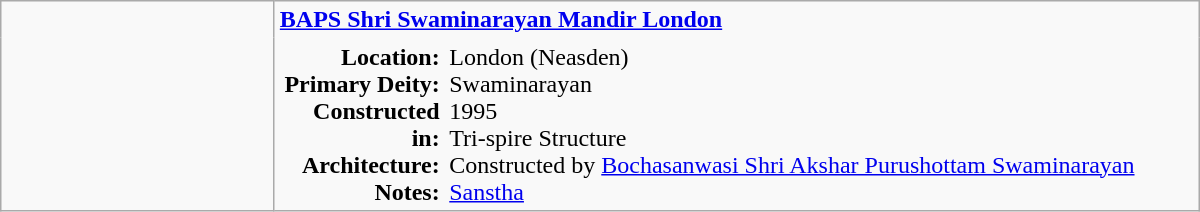<table class="wikitable plain" border="0" width="800">
<tr>
<td align="center" rowspan="4" width="175px"></td>
<td valign="top" colspan=2 style="border:none;"><strong><a href='#'>BAPS Shri Swaminarayan Mandir London</a></strong></td>
</tr>
<tr>
<td valign="top" style="text-align:right; border:none;"><strong>Location:</strong><br><strong>Primary Deity:</strong><br><strong>Constructed in:</strong><br><strong>Architecture:</strong><br><strong>Notes:</strong></td>
<td valign="top" style="border:none;">London (Neasden)<br> Swaminarayan <br>1995 <br> Tri-spire Structure <br> Constructed by <a href='#'>Bochasanwasi Shri Akshar Purushottam Swaminarayan Sanstha</a></td>
</tr>
</table>
